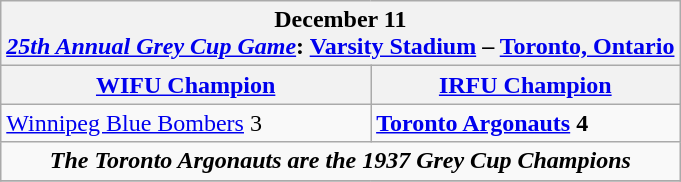<table class="wikitable">
<tr>
<th bgcolor="#DDDDDD" colspan=4>December 11<br><a href='#'><em>25th Annual Grey Cup Game</em></a>: <a href='#'>Varsity Stadium</a> – <a href='#'>Toronto, Ontario</a></th>
</tr>
<tr>
<th><a href='#'>WIFU Champion</a></th>
<th><a href='#'>IRFU Champion</a></th>
</tr>
<tr>
<td><a href='#'>Winnipeg Blue Bombers</a> 3</td>
<td><strong><a href='#'>Toronto Argonauts</a> 4</strong></td>
</tr>
<tr>
<td align="center" colspan=4><strong><em>The Toronto Argonauts are the 1937 Grey Cup Champions</em></strong></td>
</tr>
<tr>
</tr>
</table>
